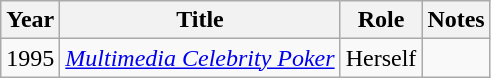<table class="wikitable sortable">
<tr>
<th>Year</th>
<th>Title</th>
<th>Role</th>
<th class="unsortable">Notes</th>
</tr>
<tr>
<td>1995</td>
<td><em><a href='#'>Multimedia Celebrity Poker</a></em></td>
<td>Herself</td>
<td></td>
</tr>
</table>
